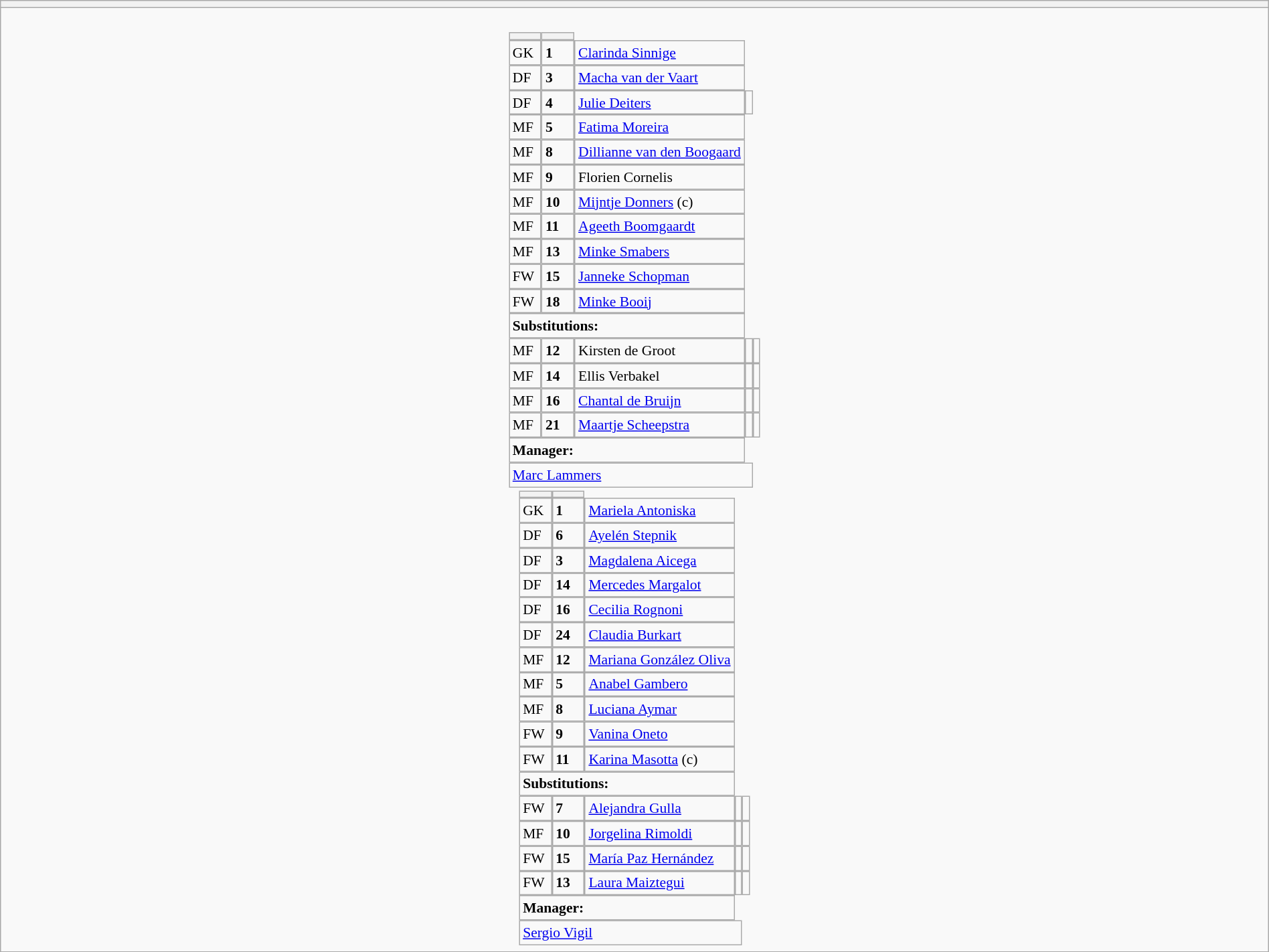<table style="width:100%" class="wikitable collapsible collapsed">
<tr>
<th></th>
</tr>
<tr>
<td><br>






<table style="font-size:90%; margin:0.2em auto;" cellspacing="0" cellpadding="0">
<tr>
<th width="25"></th>
<th width="25"></th>
</tr>
<tr>
<td>GK</td>
<td><strong>1</strong></td>
<td><a href='#'>Clarinda Sinnige</a></td>
</tr>
<tr>
<td>DF</td>
<td><strong>3</strong></td>
<td><a href='#'>Macha van der Vaart</a></td>
</tr>
<tr>
<td>DF</td>
<td><strong>4</strong></td>
<td><a href='#'>Julie Deiters</a></td>
<td> </td>
</tr>
<tr>
<td>MF</td>
<td><strong>5</strong></td>
<td><a href='#'>Fatima Moreira</a></td>
</tr>
<tr>
<td>MF</td>
<td><strong>8</strong></td>
<td><a href='#'>Dillianne van den Boogaard</a></td>
</tr>
<tr>
<td>MF</td>
<td><strong>9</strong></td>
<td>Florien Cornelis</td>
</tr>
<tr>
<td>MF</td>
<td><strong>10</strong></td>
<td><a href='#'>Mijntje Donners</a> (c)</td>
</tr>
<tr>
<td>MF</td>
<td><strong>11</strong></td>
<td><a href='#'>Ageeth Boomgaardt</a></td>
</tr>
<tr>
<td>MF</td>
<td><strong>13</strong></td>
<td><a href='#'>Minke Smabers</a></td>
</tr>
<tr>
<td>FW</td>
<td><strong>15</strong></td>
<td><a href='#'>Janneke Schopman</a></td>
</tr>
<tr>
<td>FW</td>
<td><strong>18</strong></td>
<td><a href='#'>Minke Booij</a></td>
</tr>
<tr>
<td colspan=3><strong>Substitutions:</strong></td>
</tr>
<tr>
<td>MF</td>
<td><strong>12</strong></td>
<td>Kirsten de Groot</td>
<td></td>
<td></td>
</tr>
<tr>
<td>MF</td>
<td><strong>14</strong></td>
<td>Ellis Verbakel</td>
<td></td>
<td></td>
</tr>
<tr>
<td>MF</td>
<td><strong>16</strong></td>
<td><a href='#'>Chantal de Bruijn</a></td>
<td></td>
<td></td>
</tr>
<tr>
<td>MF</td>
<td><strong>21</strong></td>
<td><a href='#'>Maartje Scheepstra</a></td>
<td></td>
<td></td>
</tr>
<tr>
<td colspan=3><strong>Manager:</strong></td>
</tr>
<tr>
<td colspan=4> <a href='#'>Marc Lammers</a></td>
</tr>
</table>
<table cellspacing="0" cellpadding="0" style="font-size:90%; margin:0.2em auto;">
<tr>
<th width="25"></th>
<th width="25"></th>
</tr>
<tr>
<td>GK</td>
<td><strong>1</strong></td>
<td><a href='#'>Mariela Antoniska</a></td>
</tr>
<tr>
<td>DF</td>
<td><strong>6</strong></td>
<td><a href='#'>Ayelén Stepnik</a></td>
</tr>
<tr>
<td>DF</td>
<td><strong>3</strong></td>
<td><a href='#'>Magdalena Aicega</a></td>
</tr>
<tr>
<td>DF</td>
<td><strong>14</strong></td>
<td><a href='#'>Mercedes Margalot</a></td>
</tr>
<tr>
<td>DF</td>
<td><strong>16</strong></td>
<td><a href='#'>Cecilia Rognoni</a></td>
</tr>
<tr>
<td>DF</td>
<td><strong>24</strong></td>
<td><a href='#'>Claudia Burkart</a></td>
</tr>
<tr>
<td>MF</td>
<td><strong>12</strong></td>
<td><a href='#'>Mariana González Oliva</a></td>
</tr>
<tr>
<td>MF</td>
<td><strong>5</strong></td>
<td><a href='#'>Anabel Gambero</a></td>
</tr>
<tr>
<td>MF</td>
<td><strong>8</strong></td>
<td><a href='#'>Luciana Aymar</a></td>
</tr>
<tr>
<td>FW</td>
<td><strong>9</strong></td>
<td><a href='#'>Vanina Oneto</a></td>
</tr>
<tr>
<td>FW</td>
<td><strong>11</strong></td>
<td><a href='#'>Karina Masotta</a> (c)</td>
</tr>
<tr>
<td colspan=3><strong>Substitutions:</strong></td>
</tr>
<tr>
<td>FW</td>
<td><strong>7</strong></td>
<td><a href='#'>Alejandra Gulla</a></td>
<td> </td>
<td></td>
</tr>
<tr>
<td>MF</td>
<td><strong>10</strong></td>
<td><a href='#'>Jorgelina Rimoldi</a></td>
<td></td>
<td></td>
</tr>
<tr>
<td>FW</td>
<td><strong>15</strong></td>
<td><a href='#'>María Paz Hernández</a></td>
<td></td>
<td></td>
</tr>
<tr>
<td>FW</td>
<td><strong>13</strong></td>
<td><a href='#'>Laura Maiztegui</a></td>
<td></td>
<td></td>
</tr>
<tr>
<td colspan=3><strong>Manager:</strong></td>
</tr>
<tr>
<td colspan=4> <a href='#'>Sergio Vigil</a></td>
</tr>
</table>
</td>
</tr>
</table>
